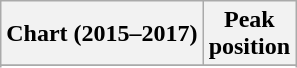<table class="wikitable sortable plainrowheaders" style="text-align:center">
<tr>
<th scope="col">Chart (2015–2017)</th>
<th scope="col">Peak<br> position</th>
</tr>
<tr>
</tr>
<tr>
</tr>
<tr>
</tr>
<tr>
</tr>
<tr>
</tr>
<tr>
</tr>
<tr>
</tr>
<tr>
</tr>
<tr>
</tr>
</table>
